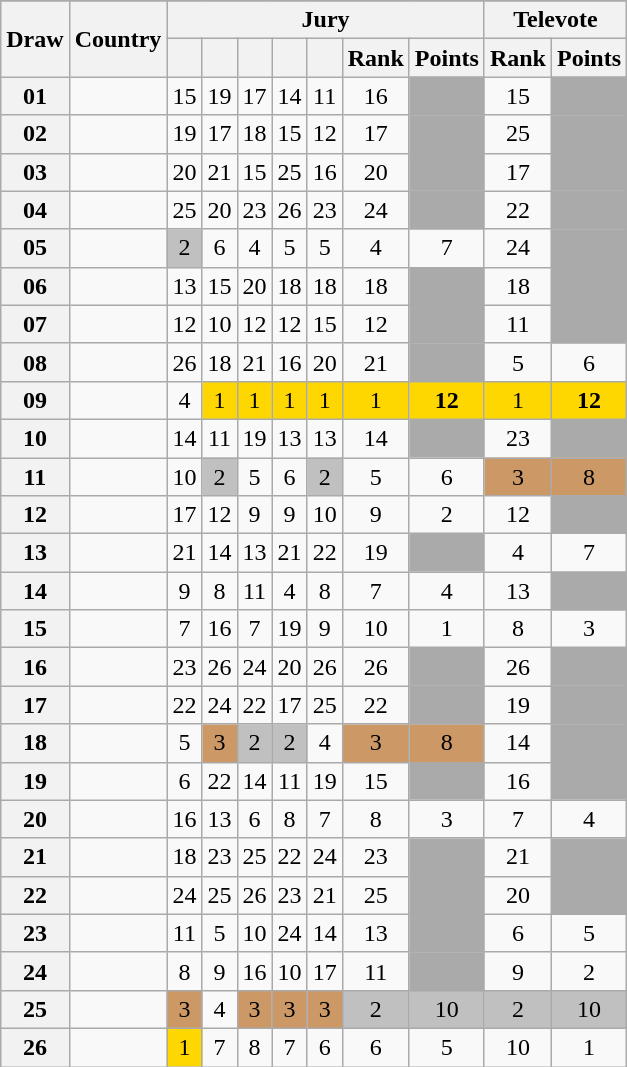<table class="sortable wikitable collapsible plainrowheaders" style="text-align:center;">
<tr>
</tr>
<tr>
<th scope="col" rowspan="2">Draw</th>
<th scope="col" rowspan="2">Country</th>
<th scope="col" colspan="7">Jury</th>
<th scope="col" colspan="2">Televote</th>
</tr>
<tr>
<th scope="col"></th>
<th scope="col"></th>
<th scope="col"></th>
<th scope="col"></th>
<th scope="col"></th>
<th scope="col">Rank</th>
<th scope="col">Points</th>
<th scope="col">Rank</th>
<th scope="col">Points</th>
</tr>
<tr>
<th scope="row" style="text-align:center;">01</th>
<td style="text-align:left;"></td>
<td>15</td>
<td>19</td>
<td>17</td>
<td>14</td>
<td>11</td>
<td>16</td>
<td style="background:#AAAAAA;"></td>
<td>15</td>
<td style="background:#AAAAAA;"></td>
</tr>
<tr>
<th scope="row" style="text-align:center;">02</th>
<td style="text-align:left;"></td>
<td>19</td>
<td>17</td>
<td>18</td>
<td>15</td>
<td>12</td>
<td>17</td>
<td style="background:#AAAAAA;"></td>
<td>25</td>
<td style="background:#AAAAAA;"></td>
</tr>
<tr>
<th scope="row" style="text-align:center;">03</th>
<td style="text-align:left;"></td>
<td>20</td>
<td>21</td>
<td>15</td>
<td>25</td>
<td>16</td>
<td>20</td>
<td style="background:#AAAAAA;"></td>
<td>17</td>
<td style="background:#AAAAAA;"></td>
</tr>
<tr>
<th scope="row" style="text-align:center;">04</th>
<td style="text-align:left;"></td>
<td>25</td>
<td>20</td>
<td>23</td>
<td>26</td>
<td>23</td>
<td>24</td>
<td style="background:#AAAAAA;"></td>
<td>22</td>
<td style="background:#AAAAAA;"></td>
</tr>
<tr>
<th scope="row" style="text-align:center;">05</th>
<td style="text-align:left;"></td>
<td style="background:silver;">2</td>
<td>6</td>
<td>4</td>
<td>5</td>
<td>5</td>
<td>4</td>
<td>7</td>
<td>24</td>
<td style="background:#AAAAAA;"></td>
</tr>
<tr>
<th scope="row" style="text-align:center;">06</th>
<td style="text-align:left;"></td>
<td>13</td>
<td>15</td>
<td>20</td>
<td>18</td>
<td>18</td>
<td>18</td>
<td style="background:#AAAAAA;"></td>
<td>18</td>
<td style="background:#AAAAAA;"></td>
</tr>
<tr>
<th scope="row" style="text-align:center;">07</th>
<td style="text-align:left;"></td>
<td>12</td>
<td>10</td>
<td>12</td>
<td>12</td>
<td>15</td>
<td>12</td>
<td style="background:#AAAAAA;"></td>
<td>11</td>
<td style="background:#AAAAAA;"></td>
</tr>
<tr>
<th scope="row" style="text-align:center;">08</th>
<td style="text-align:left;"></td>
<td>26</td>
<td>18</td>
<td>21</td>
<td>16</td>
<td>20</td>
<td>21</td>
<td style="background:#AAAAAA;"></td>
<td>5</td>
<td>6</td>
</tr>
<tr>
<th scope="row" style="text-align:center;">09</th>
<td style="text-align:left;"></td>
<td>4</td>
<td style="background:gold;">1</td>
<td style="background:gold;">1</td>
<td style="background:gold;">1</td>
<td style="background:gold;">1</td>
<td style="background:gold;">1</td>
<td style="background:gold;"><strong>12</strong></td>
<td style="background:gold;">1</td>
<td style="background:gold;"><strong>12</strong></td>
</tr>
<tr>
<th scope="row" style="text-align:center;">10</th>
<td style="text-align:left;"></td>
<td>14</td>
<td>11</td>
<td>19</td>
<td>13</td>
<td>13</td>
<td>14</td>
<td style="background:#AAAAAA;"></td>
<td>23</td>
<td style="background:#AAAAAA;"></td>
</tr>
<tr>
<th scope="row" style="text-align:center;">11</th>
<td style="text-align:left;"></td>
<td>10</td>
<td style="background:silver;">2</td>
<td>5</td>
<td>6</td>
<td style="background:silver;">2</td>
<td>5</td>
<td>6</td>
<td style="background:#CC9966;">3</td>
<td style="background:#CC9966;">8</td>
</tr>
<tr>
<th scope="row" style="text-align:center;">12</th>
<td style="text-align:left;"></td>
<td>17</td>
<td>12</td>
<td>9</td>
<td>9</td>
<td>10</td>
<td>9</td>
<td>2</td>
<td>12</td>
<td style="background:#AAAAAA;"></td>
</tr>
<tr>
<th scope="row" style="text-align:center;">13</th>
<td style="text-align:left;"></td>
<td>21</td>
<td>14</td>
<td>13</td>
<td>21</td>
<td>22</td>
<td>19</td>
<td style="background:#AAAAAA;"></td>
<td>4</td>
<td>7</td>
</tr>
<tr>
<th scope="row" style="text-align:center;">14</th>
<td style="text-align:left;"></td>
<td>9</td>
<td>8</td>
<td>11</td>
<td>4</td>
<td>8</td>
<td>7</td>
<td>4</td>
<td>13</td>
<td style="background:#AAAAAA;"></td>
</tr>
<tr>
<th scope="row" style="text-align:center;">15</th>
<td style="text-align:left;"></td>
<td>7</td>
<td>16</td>
<td>7</td>
<td>19</td>
<td>9</td>
<td>10</td>
<td>1</td>
<td>8</td>
<td>3</td>
</tr>
<tr>
<th scope="row" style="text-align:center;">16</th>
<td style="text-align:left;"></td>
<td>23</td>
<td>26</td>
<td>24</td>
<td>20</td>
<td>26</td>
<td>26</td>
<td style="background:#AAAAAA;"></td>
<td>26</td>
<td style="background:#AAAAAA;"></td>
</tr>
<tr>
<th scope="row" style="text-align:center;">17</th>
<td style="text-align:left;"></td>
<td>22</td>
<td>24</td>
<td>22</td>
<td>17</td>
<td>25</td>
<td>22</td>
<td style="background:#AAAAAA;"></td>
<td>19</td>
<td style="background:#AAAAAA;"></td>
</tr>
<tr>
<th scope="row" style="text-align:center;">18</th>
<td style="text-align:left;"></td>
<td>5</td>
<td style="background:#CC9966;">3</td>
<td style="background:silver;">2</td>
<td style="background:silver;">2</td>
<td>4</td>
<td style="background:#CC9966;">3</td>
<td style="background:#CC9966;">8</td>
<td>14</td>
<td style="background:#AAAAAA;"></td>
</tr>
<tr>
<th scope="row" style="text-align:center;">19</th>
<td style="text-align:left;"></td>
<td>6</td>
<td>22</td>
<td>14</td>
<td>11</td>
<td>19</td>
<td>15</td>
<td style="background:#AAAAAA;"></td>
<td>16</td>
<td style="background:#AAAAAA;"></td>
</tr>
<tr>
<th scope="row" style="text-align:center;">20</th>
<td style="text-align:left;"></td>
<td>16</td>
<td>13</td>
<td>6</td>
<td>8</td>
<td>7</td>
<td>8</td>
<td>3</td>
<td>7</td>
<td>4</td>
</tr>
<tr>
<th scope="row" style="text-align:center;">21</th>
<td style="text-align:left;"></td>
<td>18</td>
<td>23</td>
<td>25</td>
<td>22</td>
<td>24</td>
<td>23</td>
<td style="background:#AAAAAA;"></td>
<td>21</td>
<td style="background:#AAAAAA;"></td>
</tr>
<tr>
<th scope="row" style="text-align:center;">22</th>
<td style="text-align:left;"></td>
<td>24</td>
<td>25</td>
<td>26</td>
<td>23</td>
<td>21</td>
<td>25</td>
<td style="background:#AAAAAA;"></td>
<td>20</td>
<td style="background:#AAAAAA;"></td>
</tr>
<tr>
<th scope="row" style="text-align:center;">23</th>
<td style="text-align:left;"></td>
<td>11</td>
<td>5</td>
<td>10</td>
<td>24</td>
<td>14</td>
<td>13</td>
<td style="background:#AAAAAA;"></td>
<td>6</td>
<td>5</td>
</tr>
<tr>
<th scope="row" style="text-align:center;">24</th>
<td style="text-align:left;"></td>
<td>8</td>
<td>9</td>
<td>16</td>
<td>10</td>
<td>17</td>
<td>11</td>
<td style="background:#AAAAAA;"></td>
<td>9</td>
<td>2</td>
</tr>
<tr>
<th scope="row" style="text-align:center;">25</th>
<td style="text-align:left;"></td>
<td style="background:#CC9966;">3</td>
<td>4</td>
<td style="background:#CC9966;">3</td>
<td style="background:#CC9966;">3</td>
<td style="background:#CC9966;">3</td>
<td style="background:silver;">2</td>
<td style="background:silver;">10</td>
<td style="background:silver;">2</td>
<td style="background:silver;">10</td>
</tr>
<tr>
<th scope="row" style="text-align:center;">26</th>
<td style="text-align:left;"></td>
<td style="background:gold;">1</td>
<td>7</td>
<td>8</td>
<td>7</td>
<td>6</td>
<td>6</td>
<td>5</td>
<td>10</td>
<td>1</td>
</tr>
</table>
